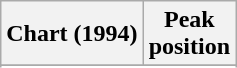<table class="wikitable sortable">
<tr>
<th align="left">Chart (1994)</th>
<th align="center">Peak<br>position</th>
</tr>
<tr>
</tr>
<tr>
</tr>
<tr>
</tr>
</table>
